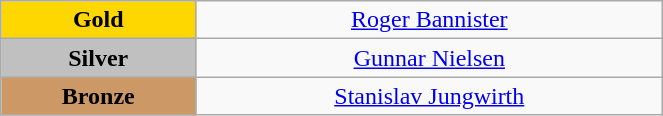<table class="wikitable" style="text-align:center; " width="35%">
<tr>
<td bgcolor="gold"><strong>Gold</strong></td>
<td><a href='#'>Roger Bannister</a><br>  <small><em></em></small></td>
</tr>
<tr>
<td bgcolor="silver"><strong>Silver</strong></td>
<td><a href='#'>Gunnar Nielsen</a><br>  <small><em></em></small></td>
</tr>
<tr>
<td bgcolor="CC9966"><strong>Bronze</strong></td>
<td><a href='#'>Stanislav Jungwirth</a><br>  <small><em></em></small></td>
</tr>
</table>
